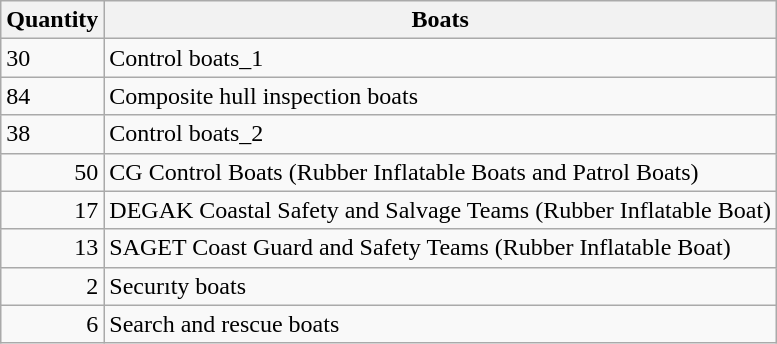<table class="wikitable">
<tr>
<th>Quantity</th>
<th>Boats</th>
</tr>
<tr>
<td>30</td>
<td>Control boats_1</td>
</tr>
<tr>
<td>84</td>
<td>Composite hull inspection boats</td>
</tr>
<tr>
<td>38</td>
<td>Control boats_2</td>
</tr>
<tr align="right">
<td>50</td>
<td align="left">CG Control Boats (Rubber Inflatable Boats and Patrol Boats)</td>
</tr>
<tr align="right">
<td>17</td>
<td align="left">DEGAK Coastal Safety and Salvage Teams (Rubber Inflatable Boat)</td>
</tr>
<tr align="right">
<td>13</td>
<td align="left">SAGET Coast Guard and Safety Teams (Rubber Inflatable Boat)</td>
</tr>
<tr align="right">
<td>2</td>
<td align="left">Securıty boats</td>
</tr>
<tr align="right">
<td>6</td>
<td align="left">Search and rescue boats</td>
</tr>
</table>
